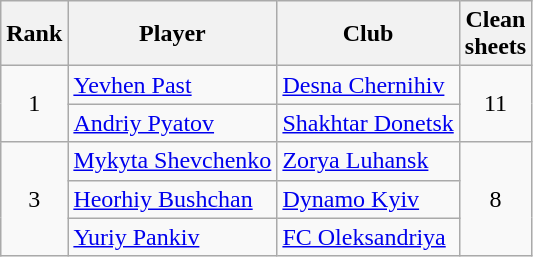<table class="wikitable" style="text-align:center">
<tr>
<th>Rank</th>
<th>Player</th>
<th>Club</th>
<th>Clean<br>sheets</th>
</tr>
<tr>
<td rowspan=2>1</td>
<td align="left"> <a href='#'>Yevhen Past</a></td>
<td align="left"><a href='#'>Desna Chernihiv</a></td>
<td rowspan=2>11</td>
</tr>
<tr>
<td align="left"> <a href='#'>Andriy Pyatov</a></td>
<td align="left"><a href='#'>Shakhtar Donetsk</a></td>
</tr>
<tr>
<td rowspan=3>3</td>
<td align="left"> <a href='#'>Mykyta Shevchenko</a></td>
<td align="left"><a href='#'>Zorya Luhansk</a></td>
<td rowspan=3>8</td>
</tr>
<tr>
<td align="left"> <a href='#'>Heorhiy Bushchan</a></td>
<td align="left"><a href='#'>Dynamo Kyiv</a></td>
</tr>
<tr>
<td align="left"> <a href='#'>Yuriy Pankiv</a></td>
<td align="left"><a href='#'>FC Oleksandriya</a></td>
</tr>
</table>
